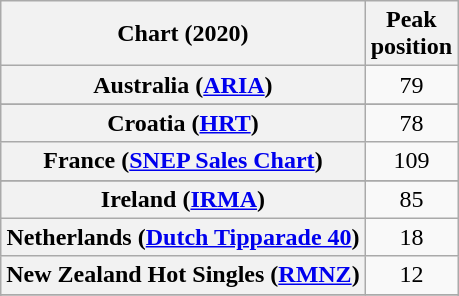<table class="wikitable sortable plainrowheaders" style="text-align:center">
<tr>
<th scope="col">Chart (2020)</th>
<th scope="col">Peak<br>position</th>
</tr>
<tr>
<th scope="row">Australia (<a href='#'>ARIA</a>)</th>
<td>79</td>
</tr>
<tr>
</tr>
<tr>
</tr>
<tr>
<th scope="row">Croatia (<a href='#'>HRT</a>)</th>
<td>78</td>
</tr>
<tr>
<th scope="row">France (<a href='#'>SNEP Sales Chart</a>)</th>
<td align="center">109</td>
</tr>
<tr>
</tr>
<tr>
<th scope="row">Ireland (<a href='#'>IRMA</a>)</th>
<td>85</td>
</tr>
<tr>
<th scope="row">Netherlands (<a href='#'>Dutch Tipparade 40</a>)</th>
<td>18</td>
</tr>
<tr>
<th scope="row">New Zealand Hot Singles (<a href='#'>RMNZ</a>)</th>
<td>12</td>
</tr>
<tr>
</tr>
<tr>
</tr>
<tr>
</tr>
</table>
